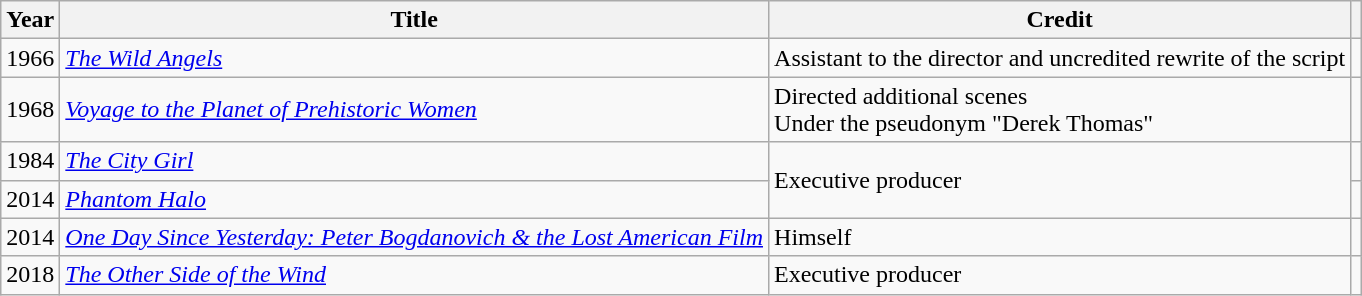<table class="wikitable">
<tr>
<th>Year</th>
<th>Title</th>
<th>Credit</th>
<th></th>
</tr>
<tr>
<td>1966</td>
<td><em><a href='#'>The Wild Angels</a></em></td>
<td>Assistant to the director and uncredited rewrite of the script</td>
<td></td>
</tr>
<tr>
<td>1968</td>
<td><em><a href='#'>Voyage to the Planet of Prehistoric Women</a></em></td>
<td>Directed additional scenes<br>Under the pseudonym "Derek Thomas"</td>
<td></td>
</tr>
<tr>
<td>1984</td>
<td><em><a href='#'>The City Girl</a></em></td>
<td rowspan="2">Executive producer</td>
<td></td>
</tr>
<tr>
<td>2014</td>
<td><em><a href='#'>Phantom Halo</a></em></td>
<td></td>
</tr>
<tr>
<td>2014</td>
<td><em><a href='#'>One Day Since Yesterday: Peter Bogdanovich & the Lost American Film</a></em></td>
<td>Himself</td>
<td></td>
</tr>
<tr>
<td>2018</td>
<td><em><a href='#'>The Other Side of the Wind</a></em></td>
<td>Executive producer</td>
<td></td>
</tr>
</table>
